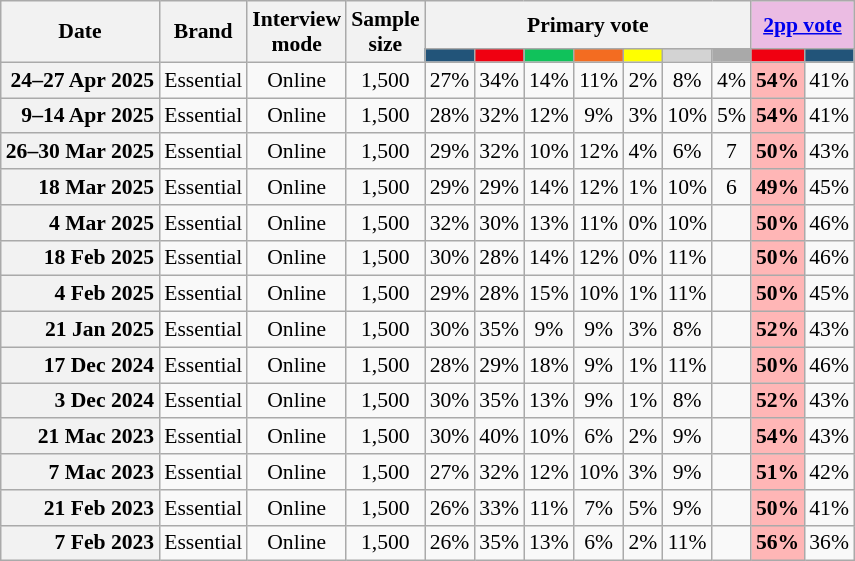<table class="wikitable sortable mw-collapsible nowrap tpl-blanktable" style="text-align:center;font-size:90%">
<tr>
<th rowspan=2>Date</th>
<th rowspan=2>Brand</th>
<th rowspan=2 class=unsortable>Interview<br>mode</th>
<th rowspan=2 class=unsortable>Sample<br>size</th>
<th colspan="7">Primary vote</th>
<th colspan=2 class=unsortable style=background:#ebbce3><a href='#'>2pp vote</a></th>
</tr>
<tr>
<th class="unsortable" style=background:#225479></th>
<th class="unsortable" style="background:#F00011"></th>
<th class=unsortable style=background:#10C25B></th>
<th class=unsortable style=background:#f36c21></th>
<th class=unsortable style=background:yellow></th>
<th class=unsortable style=background:lightgray></th>
<th class=unsortable style=background:darkgrey></th>
<th class="unsortable" style="background:#F00011"></th>
<th class="unsortable" style=background:#225479></th>
</tr>
<tr>
<th style=text-align:right>24–27 Apr 2025</th>
<td style=text-align:left>Essential</td>
<td>Online</td>
<td>1,500</td>
<td>27%</td>
<td>34%</td>
<td>14%</td>
<td>11%</td>
<td>2%</td>
<td>8%</td>
<td>4%</td>
<th style="background:#FFB6B6">54%</th>
<td>41%</td>
</tr>
<tr>
<th style=text-align:right>9–14 Apr 2025</th>
<td style=text-align:left>Essential</td>
<td>Online</td>
<td>1,500</td>
<td>28%</td>
<td>32%</td>
<td>12%</td>
<td>9%</td>
<td>3%</td>
<td>10%</td>
<td>5%</td>
<th style="background:#FFB6B6">54%</th>
<td>41%</td>
</tr>
<tr>
<th style=text-align:right>26–30 Mar 2025</th>
<td style=text-align:left>Essential</td>
<td>Online</td>
<td>1,500</td>
<td>29%</td>
<td>32%</td>
<td>10%</td>
<td>12%</td>
<td>4%</td>
<td>6%</td>
<td>7</td>
<th style="background:#FFB6B6">50%</th>
<td>43%</td>
</tr>
<tr>
<th style=text-align:right>18 Mar 2025</th>
<td style=text-align:left>Essential</td>
<td>Online</td>
<td>1,500</td>
<td>29%</td>
<td>29%</td>
<td>14%</td>
<td>12%</td>
<td>1%</td>
<td>10%</td>
<td>6</td>
<th style="background:#FFB6B6">49%</th>
<td>45%</td>
</tr>
<tr>
<th style=text-align:right>4 Mar 2025</th>
<td style=text-align:left>Essential</td>
<td>Online</td>
<td>1,500</td>
<td>32%</td>
<td>30%</td>
<td>13%</td>
<td>11%</td>
<td>0%</td>
<td>10%</td>
<td></td>
<th style="background:#FFB6B6">50%</th>
<td>46%</td>
</tr>
<tr>
<th style=text-align:right>18 Feb 2025</th>
<td style=text-align:left>Essential</td>
<td>Online</td>
<td>1,500</td>
<td>30%</td>
<td>28%</td>
<td>14%</td>
<td>12%</td>
<td>0%</td>
<td>11%</td>
<td></td>
<th style="background:#FFB6B6">50%</th>
<td>46%</td>
</tr>
<tr>
<th style=text-align:right>4 Feb 2025</th>
<td style=text-align:left>Essential</td>
<td>Online</td>
<td>1,500</td>
<td>29%</td>
<td>28%</td>
<td>15%</td>
<td>10%</td>
<td>1%</td>
<td>11%</td>
<td></td>
<th style="background:#FFB6B6">50%</th>
<td>45%</td>
</tr>
<tr>
<th style=text-align:right>21 Jan 2025</th>
<td style=text-align:left>Essential</td>
<td>Online</td>
<td>1,500</td>
<td>30%</td>
<td>35%</td>
<td>9%</td>
<td>9%</td>
<td>3%</td>
<td>8%</td>
<td></td>
<th style="background:#FFB6B6">52%</th>
<td>43%</td>
</tr>
<tr>
<th style=text-align:right>17 Dec 2024</th>
<td style=text-align:left>Essential</td>
<td>Online</td>
<td>1,500</td>
<td>28%</td>
<td>29%</td>
<td>18%</td>
<td>9%</td>
<td>1%</td>
<td>11%</td>
<td></td>
<th style="background:#FFB6B6">50%</th>
<td>46%</td>
</tr>
<tr>
<th style=text-align:right>3 Dec 2024</th>
<td style=text-align:left>Essential</td>
<td>Online</td>
<td>1,500</td>
<td>30%</td>
<td>35%</td>
<td>13%</td>
<td>9%</td>
<td>1%</td>
<td>8%</td>
<td></td>
<th style="background:#FFB6B6">52%</th>
<td>43%</td>
</tr>
<tr>
<th style=text-align:right>21 Mac 2023</th>
<td style=text-align:left>Essential</td>
<td>Online</td>
<td>1,500</td>
<td>30%</td>
<td>40%</td>
<td>10%</td>
<td>6%</td>
<td>2%</td>
<td>9%</td>
<td></td>
<th style="background:#FFB6B6">54%</th>
<td>43%</td>
</tr>
<tr>
<th style=text-align:right>7 Mac 2023</th>
<td style=text-align:left>Essential</td>
<td>Online</td>
<td>1,500</td>
<td>27%</td>
<td>32%</td>
<td>12%</td>
<td>10%</td>
<td>3%</td>
<td>9%</td>
<td></td>
<th style="background:#FFB6B6">51%</th>
<td>42%</td>
</tr>
<tr>
<th style=text-align:right>21 Feb 2023</th>
<td style=text-align:left>Essential</td>
<td>Online</td>
<td>1,500</td>
<td>26%</td>
<td>33%</td>
<td>11%</td>
<td>7%</td>
<td>5%</td>
<td>9%</td>
<td></td>
<th style="background:#FFB6B6">50%</th>
<td>41%</td>
</tr>
<tr>
<th style=text-align:right>7 Feb 2023</th>
<td style=text-align:left>Essential</td>
<td>Online</td>
<td>1,500</td>
<td>26%</td>
<td>35%</td>
<td>13%</td>
<td>6%</td>
<td>2%</td>
<td>11%</td>
<td></td>
<th style="background:#FFB6B6">56%</th>
<td>36%</td>
</tr>
</table>
